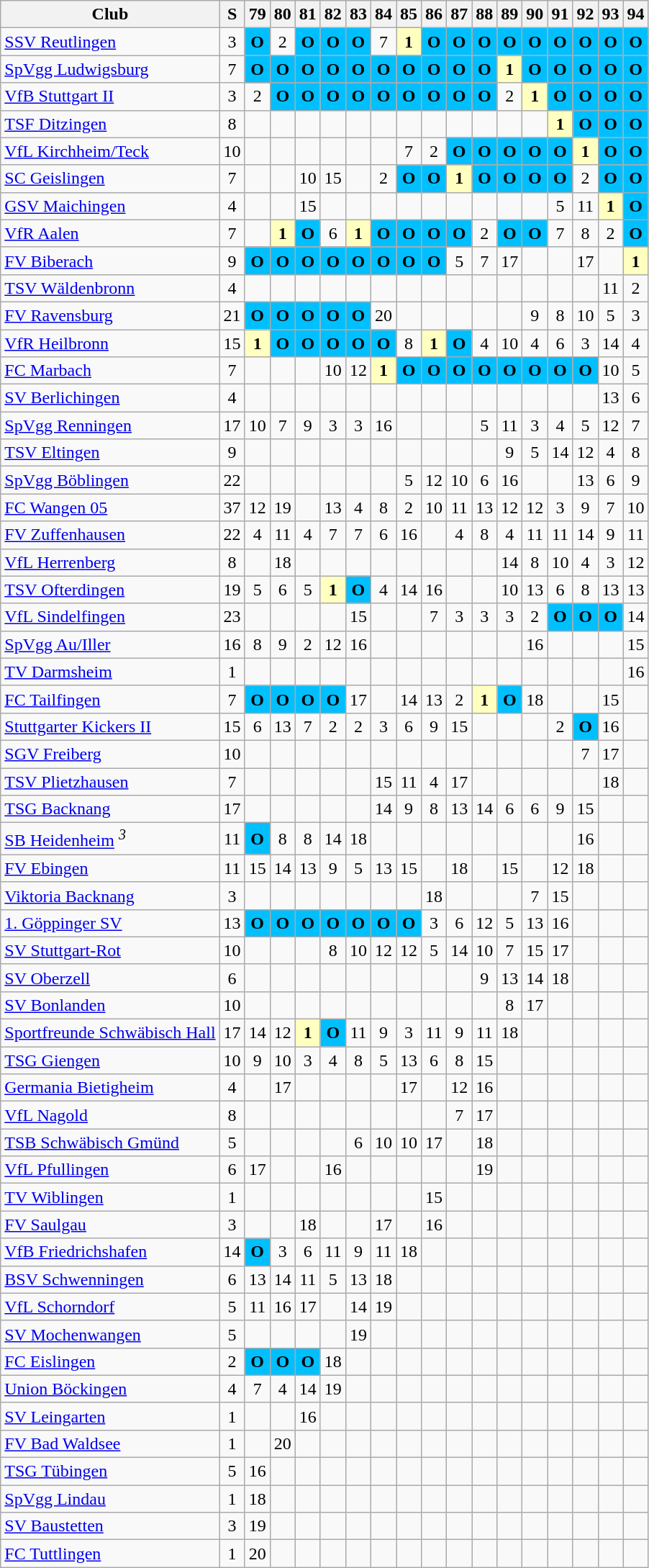<table class="wikitable sortable">
<tr>
<th>Club</th>
<th>S</th>
<th class="unsortable">79</th>
<th class="unsortable">80</th>
<th class="unsortable">81</th>
<th class="unsortable">82</th>
<th class="unsortable">83</th>
<th class="unsortable">84</th>
<th class="unsortable">85</th>
<th class="unsortable">86</th>
<th class="unsortable">87</th>
<th class="unsortable">88</th>
<th class="unsortable">89</th>
<th class="unsortable">90</th>
<th class="unsortable">91</th>
<th class="unsortable">92</th>
<th class="unsortable">93</th>
<th class="unsortable">94</th>
</tr>
<tr align="center">
<td align="left"><a href='#'>SSV Reutlingen</a></td>
<td>3</td>
<td style="background:#00BFFF"><strong>O</strong></td>
<td>2</td>
<td style="background:#00BFFF"><strong>O</strong></td>
<td style="background:#00BFFF"><strong>O</strong></td>
<td style="background:#00BFFF"><strong>O</strong></td>
<td>7</td>
<td style="background:#ffffbf"><strong>1</strong></td>
<td style="background:#00BFFF"><strong>O</strong></td>
<td style="background:#00BFFF"><strong>O</strong></td>
<td style="background:#00BFFF"><strong>O</strong></td>
<td style="background:#00BFFF"><strong>O</strong></td>
<td style="background:#00BFFF"><strong>O</strong></td>
<td style="background:#00BFFF"><strong>O</strong></td>
<td style="background:#00BFFF"><strong>O</strong></td>
<td style="background:#00BFFF"><strong>O</strong></td>
<td style="background:#00BFFF"><strong>O</strong></td>
</tr>
<tr align="center">
<td align="left"><a href='#'>SpVgg Ludwigsburg</a></td>
<td>7</td>
<td style="background:#00BFFF"><strong>O</strong></td>
<td style="background:#00BFFF"><strong>O</strong></td>
<td style="background:#00BFFF"><strong>O</strong></td>
<td style="background:#00BFFF"><strong>O</strong></td>
<td style="background:#00BFFF"><strong>O</strong></td>
<td style="background:#00BFFF"><strong>O</strong></td>
<td style="background:#00BFFF"><strong>O</strong></td>
<td style="background:#00BFFF"><strong>O</strong></td>
<td style="background:#00BFFF"><strong>O</strong></td>
<td style="background:#00BFFF"><strong>O</strong></td>
<td style="background:#ffffbf"><strong>1</strong></td>
<td style="background:#00BFFF"><strong>O</strong></td>
<td style="background:#00BFFF"><strong>O</strong></td>
<td style="background:#00BFFF"><strong>O</strong></td>
<td style="background:#00BFFF"><strong>O</strong></td>
<td style="background:#00BFFF"><strong>O</strong></td>
</tr>
<tr align="center">
<td align="left"><a href='#'>VfB Stuttgart II</a></td>
<td>3</td>
<td>2</td>
<td style="background:#00BFFF"><strong>O</strong></td>
<td style="background:#00BFFF"><strong>O</strong></td>
<td style="background:#00BFFF"><strong>O</strong></td>
<td style="background:#00BFFF"><strong>O</strong></td>
<td style="background:#00BFFF"><strong>O</strong></td>
<td style="background:#00BFFF"><strong>O</strong></td>
<td style="background:#00BFFF"><strong>O</strong></td>
<td style="background:#00BFFF"><strong>O</strong></td>
<td style="background:#00BFFF"><strong>O</strong></td>
<td>2</td>
<td style="background:#ffffbf"><strong>1</strong></td>
<td style="background:#00BFFF"><strong>O</strong></td>
<td style="background:#00BFFF"><strong>O</strong></td>
<td style="background:#00BFFF"><strong>O</strong></td>
<td style="background:#00BFFF"><strong>O</strong></td>
</tr>
<tr align="center">
<td align="left"><a href='#'>TSF Ditzingen</a></td>
<td>8</td>
<td></td>
<td></td>
<td></td>
<td></td>
<td></td>
<td></td>
<td></td>
<td></td>
<td></td>
<td></td>
<td></td>
<td></td>
<td style="background:#ffffbf"><strong>1</strong></td>
<td style="background:#00BFFF"><strong>O</strong></td>
<td style="background:#00BFFF"><strong>O</strong></td>
<td style="background:#00BFFF"><strong>O</strong></td>
</tr>
<tr align="center">
<td align="left"><a href='#'>VfL Kirchheim/Teck</a></td>
<td>10</td>
<td></td>
<td></td>
<td></td>
<td></td>
<td></td>
<td></td>
<td>7</td>
<td>2</td>
<td style="background:#00BFFF"><strong>O</strong></td>
<td style="background:#00BFFF"><strong>O</strong></td>
<td style="background:#00BFFF"><strong>O</strong></td>
<td style="background:#00BFFF"><strong>O</strong></td>
<td style="background:#00BFFF"><strong>O</strong></td>
<td style="background:#ffffbf"><strong>1</strong></td>
<td style="background:#00BFFF"><strong>O</strong></td>
<td style="background:#00BFFF"><strong>O</strong></td>
</tr>
<tr align="center">
<td align="left"><a href='#'>SC Geislingen</a></td>
<td>7</td>
<td></td>
<td></td>
<td>10</td>
<td>15</td>
<td></td>
<td>2</td>
<td style="background:#00BFFF"><strong>O</strong></td>
<td style="background:#00BFFF"><strong>O</strong></td>
<td style="background:#ffffbf"><strong>1</strong></td>
<td style="background:#00BFFF"><strong>O</strong></td>
<td style="background:#00BFFF"><strong>O</strong></td>
<td style="background:#00BFFF"><strong>O</strong></td>
<td style="background:#00BFFF"><strong>O</strong></td>
<td>2</td>
<td style="background:#00BFFF"><strong>O</strong></td>
<td style="background:#00BFFF"><strong>O</strong></td>
</tr>
<tr align="center">
<td align="left"><a href='#'>GSV Maichingen</a></td>
<td>4</td>
<td></td>
<td></td>
<td>15</td>
<td></td>
<td></td>
<td></td>
<td></td>
<td></td>
<td></td>
<td></td>
<td></td>
<td></td>
<td>5</td>
<td>11</td>
<td style="background:#ffffbf"><strong>1</strong></td>
<td style="background:#00BFFF"><strong>O</strong></td>
</tr>
<tr align="center">
<td align="left"><a href='#'>VfR Aalen</a></td>
<td>7</td>
<td></td>
<td style="background:#ffffbf"><strong>1</strong></td>
<td style="background:#00BFFF"><strong>O</strong></td>
<td>6</td>
<td style="background:#ffffbf"><strong>1</strong></td>
<td style="background:#00BFFF"><strong>O</strong></td>
<td style="background:#00BFFF"><strong>O</strong></td>
<td style="background:#00BFFF"><strong>O</strong></td>
<td style="background:#00BFFF"><strong>O</strong></td>
<td>2</td>
<td style="background:#00BFFF"><strong>O</strong></td>
<td style="background:#00BFFF"><strong>O</strong></td>
<td>7</td>
<td>8</td>
<td>2</td>
<td style="background:#00BFFF"><strong>O</strong></td>
</tr>
<tr align="center">
<td align="left"><a href='#'>FV Biberach</a></td>
<td>9</td>
<td style="background:#00BFFF"><strong>O</strong></td>
<td style="background:#00BFFF"><strong>O</strong></td>
<td style="background:#00BFFF"><strong>O</strong></td>
<td style="background:#00BFFF"><strong>O</strong></td>
<td style="background:#00BFFF"><strong>O</strong></td>
<td style="background:#00BFFF"><strong>O</strong></td>
<td style="background:#00BFFF"><strong>O</strong></td>
<td style="background:#00BFFF"><strong>O</strong></td>
<td>5</td>
<td>7</td>
<td>17</td>
<td></td>
<td></td>
<td>17</td>
<td></td>
<td style="background:#ffffbf"><strong>1</strong></td>
</tr>
<tr align="center">
<td align="left"><a href='#'>TSV Wäldenbronn</a></td>
<td>4</td>
<td></td>
<td></td>
<td></td>
<td></td>
<td></td>
<td></td>
<td></td>
<td></td>
<td></td>
<td></td>
<td></td>
<td></td>
<td></td>
<td></td>
<td>11</td>
<td>2</td>
</tr>
<tr align="center">
<td align="left"><a href='#'>FV Ravensburg</a></td>
<td>21</td>
<td style="background:#00BFFF"><strong>O</strong></td>
<td style="background:#00BFFF"><strong>O</strong></td>
<td style="background:#00BFFF"><strong>O</strong></td>
<td style="background:#00BFFF"><strong>O</strong></td>
<td style="background:#00BFFF"><strong>O</strong></td>
<td>20</td>
<td></td>
<td></td>
<td></td>
<td></td>
<td></td>
<td>9</td>
<td>8</td>
<td>10</td>
<td>5</td>
<td>3</td>
</tr>
<tr align="center">
<td align="left"><a href='#'>VfR Heilbronn</a></td>
<td>15</td>
<td style="background:#ffffbf"><strong>1</strong></td>
<td style="background:#00BFFF"><strong>O</strong></td>
<td style="background:#00BFFF"><strong>O</strong></td>
<td style="background:#00BFFF"><strong>O</strong></td>
<td style="background:#00BFFF"><strong>O</strong></td>
<td style="background:#00BFFF"><strong>O</strong></td>
<td>8</td>
<td style="background:#ffffbf"><strong>1</strong></td>
<td style="background:#00BFFF"><strong>O</strong></td>
<td>4</td>
<td>10</td>
<td>4</td>
<td>6</td>
<td>3</td>
<td>14</td>
<td>4</td>
</tr>
<tr align="center">
<td align="left"><a href='#'>FC Marbach</a></td>
<td>7</td>
<td></td>
<td></td>
<td></td>
<td>10</td>
<td>12</td>
<td style="background:#ffffbf"><strong>1</strong></td>
<td style="background:#00BFFF"><strong>O</strong></td>
<td style="background:#00BFFF"><strong>O</strong></td>
<td style="background:#00BFFF"><strong>O</strong></td>
<td style="background:#00BFFF"><strong>O</strong></td>
<td style="background:#00BFFF"><strong>O</strong></td>
<td style="background:#00BFFF"><strong>O</strong></td>
<td style="background:#00BFFF"><strong>O</strong></td>
<td style="background:#00BFFF"><strong>O</strong></td>
<td>10</td>
<td>5</td>
</tr>
<tr align="center">
<td align="left"><a href='#'>SV Berlichingen</a></td>
<td>4</td>
<td></td>
<td></td>
<td></td>
<td></td>
<td></td>
<td></td>
<td></td>
<td></td>
<td></td>
<td></td>
<td></td>
<td></td>
<td></td>
<td></td>
<td>13</td>
<td>6</td>
</tr>
<tr align="center">
<td align="left"><a href='#'>SpVgg Renningen</a></td>
<td>17</td>
<td>10</td>
<td>7</td>
<td>9</td>
<td>3</td>
<td>3</td>
<td>16</td>
<td></td>
<td></td>
<td></td>
<td>5</td>
<td>11</td>
<td>3</td>
<td>4</td>
<td>5</td>
<td>12</td>
<td>7</td>
</tr>
<tr align="center">
<td align="left"><a href='#'>TSV Eltingen</a></td>
<td>9</td>
<td></td>
<td></td>
<td></td>
<td></td>
<td></td>
<td></td>
<td></td>
<td></td>
<td></td>
<td></td>
<td>9</td>
<td>5</td>
<td>14</td>
<td>12</td>
<td>4</td>
<td>8</td>
</tr>
<tr align="center">
<td align="left"><a href='#'>SpVgg Böblingen</a></td>
<td>22</td>
<td></td>
<td></td>
<td></td>
<td></td>
<td></td>
<td></td>
<td>5</td>
<td>12</td>
<td>10</td>
<td>6</td>
<td>16</td>
<td></td>
<td></td>
<td>13</td>
<td>6</td>
<td>9</td>
</tr>
<tr align="center">
<td align="left"><a href='#'>FC Wangen 05</a></td>
<td>37</td>
<td>12</td>
<td>19</td>
<td></td>
<td>13</td>
<td>4</td>
<td>8</td>
<td>2</td>
<td>10</td>
<td>11</td>
<td>13</td>
<td>12</td>
<td>12</td>
<td>3</td>
<td>9</td>
<td>7</td>
<td>10</td>
</tr>
<tr align="center">
<td align="left"><a href='#'>FV Zuffenhausen</a></td>
<td>22</td>
<td>4</td>
<td>11</td>
<td>4</td>
<td>7</td>
<td>7</td>
<td>6</td>
<td>16</td>
<td></td>
<td>4</td>
<td>8</td>
<td>4</td>
<td>11</td>
<td>11</td>
<td>14</td>
<td>9</td>
<td>11</td>
</tr>
<tr align="center">
<td align="left"><a href='#'>VfL Herrenberg</a></td>
<td>8</td>
<td></td>
<td>18</td>
<td></td>
<td></td>
<td></td>
<td></td>
<td></td>
<td></td>
<td></td>
<td></td>
<td>14</td>
<td>8</td>
<td>10</td>
<td>4</td>
<td>3</td>
<td>12</td>
</tr>
<tr align="center">
<td align="left"><a href='#'>TSV Ofterdingen</a></td>
<td>19</td>
<td>5</td>
<td>6</td>
<td>5</td>
<td style="background:#ffffbf"><strong>1</strong></td>
<td style="background:#00BFFF"><strong>O</strong></td>
<td>4</td>
<td>14</td>
<td>16</td>
<td></td>
<td></td>
<td>10</td>
<td>13</td>
<td>6</td>
<td>8</td>
<td>13</td>
<td>13</td>
</tr>
<tr align="center">
<td align="left"><a href='#'>VfL Sindelfingen</a></td>
<td>23</td>
<td></td>
<td></td>
<td></td>
<td></td>
<td>15</td>
<td></td>
<td></td>
<td>7</td>
<td>3</td>
<td>3</td>
<td>3</td>
<td>2</td>
<td style="background:#00BFFF"><strong>O</strong></td>
<td style="background:#00BFFF"><strong>O</strong></td>
<td style="background:#00BFFF"><strong>O</strong></td>
<td>14</td>
</tr>
<tr align="center">
<td align="left"><a href='#'>SpVgg Au/Iller</a></td>
<td>16</td>
<td>8</td>
<td>9</td>
<td>2</td>
<td>12</td>
<td>16</td>
<td></td>
<td></td>
<td></td>
<td></td>
<td></td>
<td></td>
<td>16</td>
<td></td>
<td></td>
<td></td>
<td>15</td>
</tr>
<tr align="center">
<td align="left"><a href='#'>TV Darmsheim</a></td>
<td>1</td>
<td></td>
<td></td>
<td></td>
<td></td>
<td></td>
<td></td>
<td></td>
<td></td>
<td></td>
<td></td>
<td></td>
<td></td>
<td></td>
<td></td>
<td></td>
<td>16</td>
</tr>
<tr align="center">
<td align="left"><a href='#'>FC Tailfingen</a></td>
<td>7</td>
<td style="background:#00BFFF"><strong>O</strong></td>
<td style="background:#00BFFF"><strong>O</strong></td>
<td style="background:#00BFFF"><strong>O</strong></td>
<td style="background:#00BFFF"><strong>O</strong></td>
<td>17</td>
<td></td>
<td>14</td>
<td>13</td>
<td>2</td>
<td style="background:#ffffbf"><strong>1</strong></td>
<td style="background:#00BFFF"><strong>O</strong></td>
<td>18</td>
<td></td>
<td></td>
<td>15</td>
<td></td>
</tr>
<tr align="center">
<td align="left"><a href='#'>Stuttgarter Kickers II</a></td>
<td>15</td>
<td>6</td>
<td>13</td>
<td>7</td>
<td>2</td>
<td>2</td>
<td>3</td>
<td>6</td>
<td>9</td>
<td>15</td>
<td></td>
<td></td>
<td></td>
<td>2</td>
<td style="background:#00BFFF"><strong>O</strong></td>
<td>16</td>
<td></td>
</tr>
<tr align="center">
<td align="left"><a href='#'>SGV Freiberg</a></td>
<td>10</td>
<td></td>
<td></td>
<td></td>
<td></td>
<td></td>
<td></td>
<td></td>
<td></td>
<td></td>
<td></td>
<td></td>
<td></td>
<td></td>
<td>7</td>
<td>17</td>
<td></td>
</tr>
<tr align="center">
<td align="left"><a href='#'>TSV Plietzhausen</a></td>
<td>7</td>
<td></td>
<td></td>
<td></td>
<td></td>
<td></td>
<td>15</td>
<td>11</td>
<td>4</td>
<td>17</td>
<td></td>
<td></td>
<td></td>
<td></td>
<td></td>
<td>18</td>
<td></td>
</tr>
<tr align="center">
<td align="left"><a href='#'>TSG Backnang</a></td>
<td>17</td>
<td></td>
<td></td>
<td></td>
<td></td>
<td></td>
<td>14</td>
<td>9</td>
<td>8</td>
<td>13</td>
<td>14</td>
<td>6</td>
<td>6</td>
<td>9</td>
<td>15</td>
<td></td>
<td></td>
</tr>
<tr align="center">
<td align="left"><a href='#'>SB Heidenheim</a> <sup><em>3</em></sup></td>
<td>11</td>
<td style="background:#00BFFF"><strong>O</strong></td>
<td>8</td>
<td>8</td>
<td>14</td>
<td>18</td>
<td></td>
<td></td>
<td></td>
<td></td>
<td></td>
<td></td>
<td></td>
<td></td>
<td>16</td>
<td></td>
<td></td>
</tr>
<tr align="center">
<td align="left"><a href='#'>FV Ebingen</a></td>
<td>11</td>
<td>15</td>
<td>14</td>
<td>13</td>
<td>9</td>
<td>5</td>
<td>13</td>
<td>15</td>
<td></td>
<td>18</td>
<td></td>
<td>15</td>
<td></td>
<td>12</td>
<td>18</td>
<td></td>
<td></td>
</tr>
<tr align="center">
<td align="left"><a href='#'>Viktoria Backnang</a></td>
<td>3</td>
<td></td>
<td></td>
<td></td>
<td></td>
<td></td>
<td></td>
<td></td>
<td>18</td>
<td></td>
<td></td>
<td></td>
<td>7</td>
<td>15</td>
<td></td>
<td></td>
<td></td>
</tr>
<tr align="center">
<td align="left"><a href='#'>1. Göppinger SV</a></td>
<td>13</td>
<td style="background:#00BFFF"><strong>O</strong></td>
<td style="background:#00BFFF"><strong>O</strong></td>
<td style="background:#00BFFF"><strong>O</strong></td>
<td style="background:#00BFFF"><strong>O</strong></td>
<td style="background:#00BFFF"><strong>O</strong></td>
<td style="background:#00BFFF"><strong>O</strong></td>
<td style="background:#00BFFF"><strong>O</strong></td>
<td>3</td>
<td>6</td>
<td>12</td>
<td>5</td>
<td>13</td>
<td>16</td>
<td></td>
<td></td>
<td></td>
</tr>
<tr align="center">
<td align="left"><a href='#'>SV Stuttgart-Rot</a></td>
<td>10</td>
<td></td>
<td></td>
<td></td>
<td>8</td>
<td>10</td>
<td>12</td>
<td>12</td>
<td>5</td>
<td>14</td>
<td>10</td>
<td>7</td>
<td>15</td>
<td>17</td>
<td></td>
<td></td>
<td></td>
</tr>
<tr align="center">
<td align="left"><a href='#'>SV Oberzell</a></td>
<td>6</td>
<td></td>
<td></td>
<td></td>
<td></td>
<td></td>
<td></td>
<td></td>
<td></td>
<td></td>
<td>9</td>
<td>13</td>
<td>14</td>
<td>18</td>
<td></td>
<td></td>
<td></td>
</tr>
<tr align="center">
<td align="left"><a href='#'>SV Bonlanden</a></td>
<td>10</td>
<td></td>
<td></td>
<td></td>
<td></td>
<td></td>
<td></td>
<td></td>
<td></td>
<td></td>
<td></td>
<td>8</td>
<td>17</td>
<td></td>
<td></td>
<td></td>
<td></td>
</tr>
<tr align="center">
<td align="left"><a href='#'>Sportfreunde Schwäbisch Hall</a></td>
<td>17</td>
<td>14</td>
<td>12</td>
<td style="background:#ffffbf"><strong>1</strong></td>
<td style="background:#00BFFF"><strong>O</strong></td>
<td>11</td>
<td>9</td>
<td>3</td>
<td>11</td>
<td>9</td>
<td>11</td>
<td>18</td>
<td></td>
<td></td>
<td></td>
<td></td>
<td></td>
</tr>
<tr align="center">
<td align="left"><a href='#'>TSG Giengen</a></td>
<td>10</td>
<td>9</td>
<td>10</td>
<td>3</td>
<td>4</td>
<td>8</td>
<td>5</td>
<td>13</td>
<td>6</td>
<td>8</td>
<td>15</td>
<td></td>
<td></td>
<td></td>
<td></td>
<td></td>
<td></td>
</tr>
<tr align="center">
<td align="left"><a href='#'>Germania Bietigheim</a></td>
<td>4</td>
<td></td>
<td>17</td>
<td></td>
<td></td>
<td></td>
<td></td>
<td>17</td>
<td></td>
<td>12</td>
<td>16</td>
<td></td>
<td></td>
<td></td>
<td></td>
<td></td>
<td></td>
</tr>
<tr align="center">
<td align="left"><a href='#'>VfL Nagold</a></td>
<td>8</td>
<td></td>
<td></td>
<td></td>
<td></td>
<td></td>
<td></td>
<td></td>
<td></td>
<td>7</td>
<td>17</td>
<td></td>
<td></td>
<td></td>
<td></td>
<td></td>
<td></td>
</tr>
<tr align="center">
<td align="left"><a href='#'>TSB Schwäbisch Gmünd</a></td>
<td>5</td>
<td></td>
<td></td>
<td></td>
<td></td>
<td>6</td>
<td>10</td>
<td>10</td>
<td>17</td>
<td></td>
<td>18</td>
<td></td>
<td></td>
<td></td>
<td></td>
<td></td>
<td></td>
</tr>
<tr align="center">
<td align="left"><a href='#'>VfL Pfullingen</a></td>
<td>6</td>
<td>17</td>
<td></td>
<td></td>
<td>16</td>
<td></td>
<td></td>
<td></td>
<td></td>
<td></td>
<td>19</td>
<td></td>
<td></td>
<td></td>
<td></td>
<td></td>
<td></td>
</tr>
<tr align="center">
<td align="left"><a href='#'>TV Wiblingen</a></td>
<td>1</td>
<td></td>
<td></td>
<td></td>
<td></td>
<td></td>
<td></td>
<td></td>
<td>15</td>
<td></td>
<td></td>
<td></td>
<td></td>
<td></td>
<td></td>
<td></td>
<td></td>
</tr>
<tr align="center">
<td align="left"><a href='#'>FV Saulgau</a></td>
<td>3</td>
<td></td>
<td></td>
<td>18</td>
<td></td>
<td></td>
<td>17</td>
<td></td>
<td>16</td>
<td></td>
<td></td>
<td></td>
<td></td>
<td></td>
<td></td>
<td></td>
<td></td>
</tr>
<tr align="center">
<td align="left"><a href='#'>VfB Friedrichshafen</a></td>
<td>14</td>
<td style="background:#00BFFF"><strong>O</strong></td>
<td>3</td>
<td>6</td>
<td>11</td>
<td>9</td>
<td>11</td>
<td>18</td>
<td></td>
<td></td>
<td></td>
<td></td>
<td></td>
<td></td>
<td></td>
<td></td>
<td></td>
</tr>
<tr align="center">
<td align="left"><a href='#'>BSV Schwenningen</a></td>
<td>6</td>
<td>13</td>
<td>14</td>
<td>11</td>
<td>5</td>
<td>13</td>
<td>18</td>
<td></td>
<td></td>
<td></td>
<td></td>
<td></td>
<td></td>
<td></td>
<td></td>
<td></td>
<td></td>
</tr>
<tr align="center">
<td align="left"><a href='#'>VfL Schorndorf</a></td>
<td>5</td>
<td>11</td>
<td>16</td>
<td>17</td>
<td></td>
<td>14</td>
<td>19</td>
<td></td>
<td></td>
<td></td>
<td></td>
<td></td>
<td></td>
<td></td>
<td></td>
<td></td>
<td></td>
</tr>
<tr align="center">
<td align="left"><a href='#'>SV Mochenwangen</a></td>
<td>5</td>
<td></td>
<td></td>
<td></td>
<td></td>
<td>19</td>
<td></td>
<td></td>
<td></td>
<td></td>
<td></td>
<td></td>
<td></td>
<td></td>
<td></td>
<td></td>
<td></td>
</tr>
<tr align="center">
<td align="left"><a href='#'>FC Eislingen</a></td>
<td>2</td>
<td style="background:#00BFFF"><strong>O</strong></td>
<td style="background:#00BFFF"><strong>O</strong></td>
<td style="background:#00BFFF"><strong>O</strong></td>
<td>18</td>
<td></td>
<td></td>
<td></td>
<td></td>
<td></td>
<td></td>
<td></td>
<td></td>
<td></td>
<td></td>
<td></td>
<td></td>
</tr>
<tr align="center">
<td align="left"><a href='#'>Union Böckingen</a></td>
<td>4</td>
<td>7</td>
<td>4</td>
<td>14</td>
<td>19</td>
<td></td>
<td></td>
<td></td>
<td></td>
<td></td>
<td></td>
<td></td>
<td></td>
<td></td>
<td></td>
<td></td>
<td></td>
</tr>
<tr align="center">
<td align="left"><a href='#'>SV Leingarten</a></td>
<td>1</td>
<td></td>
<td></td>
<td>16</td>
<td></td>
<td></td>
<td></td>
<td></td>
<td></td>
<td></td>
<td></td>
<td></td>
<td></td>
<td></td>
<td></td>
<td></td>
<td></td>
</tr>
<tr align="center">
<td align="left"><a href='#'>FV Bad Waldsee</a></td>
<td>1</td>
<td></td>
<td>20</td>
<td></td>
<td></td>
<td></td>
<td></td>
<td></td>
<td></td>
<td></td>
<td></td>
<td></td>
<td></td>
<td></td>
<td></td>
<td></td>
<td></td>
</tr>
<tr align="center">
<td align="left"><a href='#'>TSG Tübingen</a></td>
<td>5</td>
<td>16</td>
<td></td>
<td></td>
<td></td>
<td></td>
<td></td>
<td></td>
<td></td>
<td></td>
<td></td>
<td></td>
<td></td>
<td></td>
<td></td>
<td></td>
<td></td>
</tr>
<tr align="center">
<td align="left"><a href='#'>SpVgg Lindau</a></td>
<td>1</td>
<td>18</td>
<td></td>
<td></td>
<td></td>
<td></td>
<td></td>
<td></td>
<td></td>
<td></td>
<td></td>
<td></td>
<td></td>
<td></td>
<td></td>
<td></td>
<td></td>
</tr>
<tr align="center">
<td align="left"><a href='#'>SV Baustetten</a></td>
<td>3</td>
<td>19</td>
<td></td>
<td></td>
<td></td>
<td></td>
<td></td>
<td></td>
<td></td>
<td></td>
<td></td>
<td></td>
<td></td>
<td></td>
<td></td>
<td></td>
<td></td>
</tr>
<tr align="center">
<td align="left"><a href='#'>FC Tuttlingen</a></td>
<td>1</td>
<td>20</td>
<td></td>
<td></td>
<td></td>
<td></td>
<td></td>
<td></td>
<td></td>
<td></td>
<td></td>
<td></td>
<td></td>
<td></td>
<td></td>
<td></td>
<td></td>
</tr>
</table>
